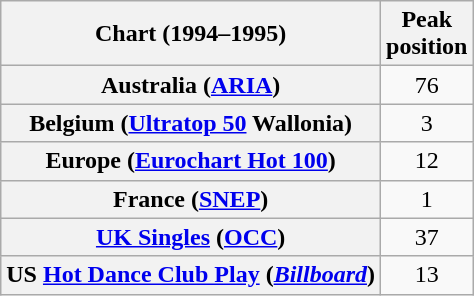<table class="wikitable sortable plainrowheaders">
<tr>
<th>Chart (1994–1995)</th>
<th>Peak<br>position</th>
</tr>
<tr>
<th scope="row">Australia (<a href='#'>ARIA</a>)</th>
<td align="center">76</td>
</tr>
<tr>
<th scope="row">Belgium (<a href='#'>Ultratop 50</a> Wallonia)</th>
<td align="center">3</td>
</tr>
<tr>
<th scope="row">Europe (<a href='#'>Eurochart Hot 100</a>)</th>
<td align="center">12</td>
</tr>
<tr>
<th scope="row">France (<a href='#'>SNEP</a>)</th>
<td align="center">1</td>
</tr>
<tr>
<th scope="row"><a href='#'>UK Singles</a> (<a href='#'>OCC</a>)</th>
<td align="center">37</td>
</tr>
<tr>
<th scope="row">US <a href='#'>Hot Dance Club Play</a> (<em><a href='#'>Billboard</a></em>)</th>
<td align="center">13</td>
</tr>
</table>
